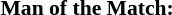<table style="width:100%; font-size:90%;">
<tr>
<td><br><strong>Man of the Match:</strong>
<br></td>
</tr>
</table>
